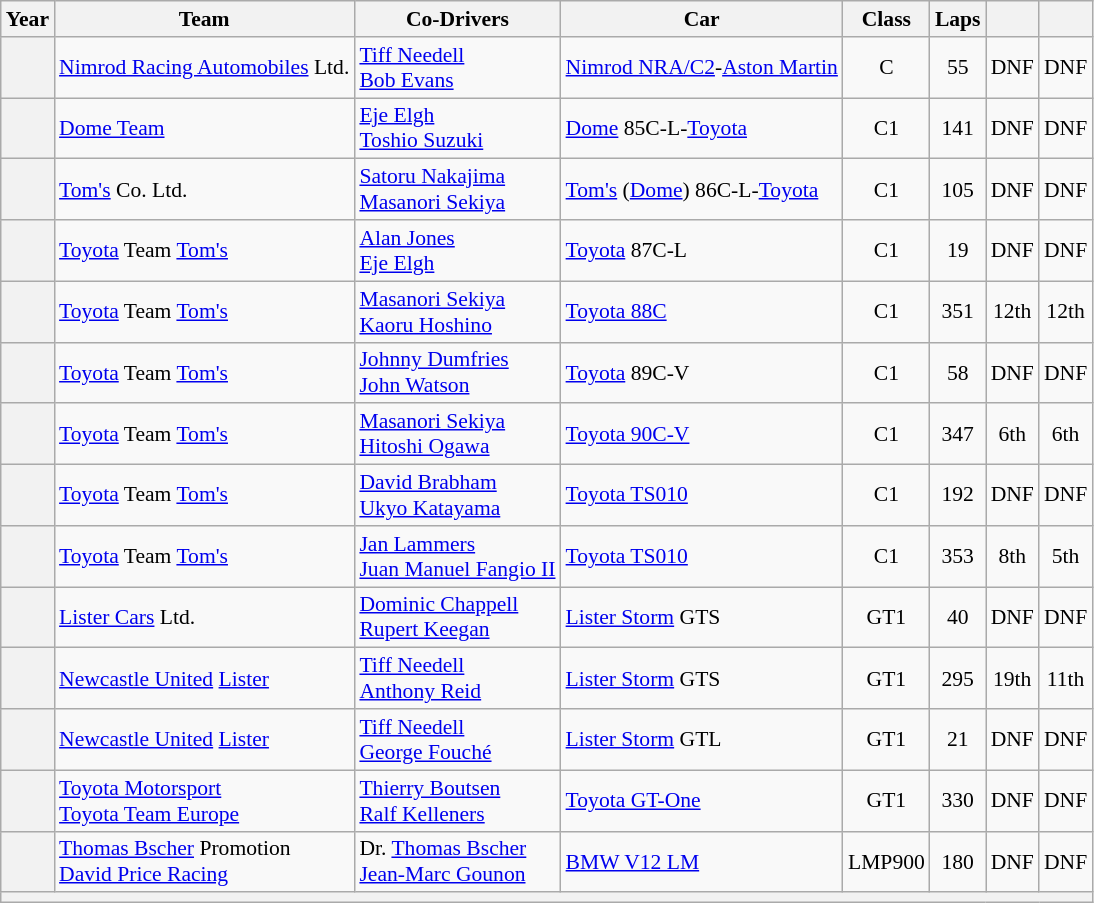<table class="wikitable" style="text-align:center; font-size:90%">
<tr>
<th>Year</th>
<th>Team</th>
<th>Co-Drivers</th>
<th>Car</th>
<th>Class</th>
<th>Laps</th>
<th></th>
<th></th>
</tr>
<tr>
<th></th>
<td align="left" nowrap> <a href='#'>Nimrod Racing Automobiles</a> Ltd.</td>
<td align="left" nowrap> <a href='#'>Tiff Needell</a><br> <a href='#'>Bob Evans</a></td>
<td align="left" nowrap><a href='#'>Nimrod NRA/C2</a>-<a href='#'>Aston Martin</a></td>
<td>C</td>
<td>55</td>
<td>DNF</td>
<td>DNF</td>
</tr>
<tr>
<th></th>
<td align="left" nowrap> <a href='#'>Dome Team</a></td>
<td align="left" nowrap> <a href='#'>Eje Elgh</a><br> <a href='#'>Toshio Suzuki</a></td>
<td align="left" nowrap><a href='#'>Dome</a> 85C-L-<a href='#'>Toyota</a></td>
<td>C1</td>
<td>141</td>
<td>DNF</td>
<td>DNF</td>
</tr>
<tr>
<th></th>
<td align="left" nowrap> <a href='#'>Tom's</a> Co. Ltd.</td>
<td align="left" nowrap> <a href='#'>Satoru Nakajima</a><br> <a href='#'>Masanori Sekiya</a></td>
<td align="left" nowrap><a href='#'>Tom's</a> (<a href='#'>Dome</a>) 86C-L-<a href='#'>Toyota</a></td>
<td>C1</td>
<td>105</td>
<td>DNF</td>
<td>DNF</td>
</tr>
<tr>
<th></th>
<td align="left" nowrap> <a href='#'>Toyota</a> Team <a href='#'>Tom's</a></td>
<td align="left" nowrap> <a href='#'>Alan Jones</a><br> <a href='#'>Eje Elgh</a></td>
<td align="left" nowrap><a href='#'>Toyota</a> 87C-L</td>
<td>C1</td>
<td>19</td>
<td>DNF</td>
<td>DNF</td>
</tr>
<tr>
<th></th>
<td align="left" nowrap> <a href='#'>Toyota</a> Team <a href='#'>Tom's</a></td>
<td align="left" nowrap> <a href='#'>Masanori Sekiya</a><br> <a href='#'>Kaoru Hoshino</a></td>
<td align="left" nowrap><a href='#'>Toyota 88C</a></td>
<td>C1</td>
<td>351</td>
<td>12th</td>
<td>12th</td>
</tr>
<tr>
<th></th>
<td align="left" nowrap> <a href='#'>Toyota</a> Team <a href='#'>Tom's</a></td>
<td align="left" nowrap> <a href='#'>Johnny Dumfries</a><br> <a href='#'>John Watson</a></td>
<td align="left" nowrap><a href='#'>Toyota</a> 89C-V</td>
<td>C1</td>
<td>58</td>
<td>DNF</td>
<td>DNF</td>
</tr>
<tr>
<th></th>
<td align="left" nowrap> <a href='#'>Toyota</a> Team <a href='#'>Tom's</a></td>
<td align="left" nowrap> <a href='#'>Masanori Sekiya</a><br> <a href='#'>Hitoshi Ogawa</a></td>
<td align="left" nowrap><a href='#'>Toyota 90C-V</a></td>
<td>C1</td>
<td>347</td>
<td>6th</td>
<td>6th</td>
</tr>
<tr>
<th></th>
<td align="left" nowrap> <a href='#'>Toyota</a> Team <a href='#'>Tom's</a></td>
<td align="left" nowrap> <a href='#'>David Brabham</a><br> <a href='#'>Ukyo Katayama</a></td>
<td align="left" nowrap><a href='#'>Toyota TS010</a></td>
<td>C1</td>
<td>192</td>
<td>DNF</td>
<td>DNF</td>
</tr>
<tr>
<th></th>
<td align="left" nowrap> <a href='#'>Toyota</a> Team <a href='#'>Tom's</a></td>
<td align="left" nowrap> <a href='#'>Jan Lammers</a><br> <a href='#'>Juan Manuel Fangio II</a></td>
<td align="left" nowrap><a href='#'>Toyota TS010</a></td>
<td>C1</td>
<td>353</td>
<td>8th</td>
<td>5th</td>
</tr>
<tr>
<th></th>
<td align="left" nowrap> <a href='#'>Lister Cars</a> Ltd.</td>
<td align="left" nowrap> <a href='#'>Dominic Chappell</a><br> <a href='#'>Rupert Keegan</a></td>
<td align="left" nowrap><a href='#'>Lister Storm</a> GTS</td>
<td>GT1</td>
<td>40</td>
<td>DNF</td>
<td>DNF</td>
</tr>
<tr>
<th></th>
<td align="left" nowrap> <a href='#'>Newcastle United</a> <a href='#'>Lister</a></td>
<td align="left" nowrap> <a href='#'>Tiff Needell</a><br> <a href='#'>Anthony Reid</a></td>
<td align="left" nowrap><a href='#'>Lister Storm</a> GTS</td>
<td>GT1</td>
<td>295</td>
<td>19th</td>
<td>11th</td>
</tr>
<tr>
<th></th>
<td align="left" nowrap> <a href='#'>Newcastle United</a> <a href='#'>Lister</a></td>
<td align="left" nowrap> <a href='#'>Tiff Needell</a><br> <a href='#'>George Fouché</a></td>
<td align="left" nowrap><a href='#'>Lister Storm</a> GTL</td>
<td>GT1</td>
<td>21</td>
<td>DNF</td>
<td>DNF</td>
</tr>
<tr>
<th></th>
<td align="left" nowrap> <a href='#'>Toyota Motorsport</a><br> <a href='#'>Toyota Team Europe</a></td>
<td align="left" nowrap> <a href='#'>Thierry Boutsen</a><br> <a href='#'>Ralf Kelleners</a></td>
<td align="left" nowrap><a href='#'>Toyota GT-One</a></td>
<td>GT1</td>
<td>330</td>
<td>DNF</td>
<td>DNF</td>
</tr>
<tr>
<th></th>
<td align="left" nowrap> <a href='#'>Thomas Bscher</a> Promotion<br> <a href='#'>David Price Racing</a></td>
<td align="left" nowrap> Dr. <a href='#'>Thomas Bscher</a><br> <a href='#'>Jean-Marc Gounon</a></td>
<td align="left" nowrap><a href='#'>BMW V12 LM</a></td>
<td>LMP900</td>
<td>180</td>
<td>DNF</td>
<td>DNF</td>
</tr>
<tr>
<th colspan="8"></th>
</tr>
</table>
